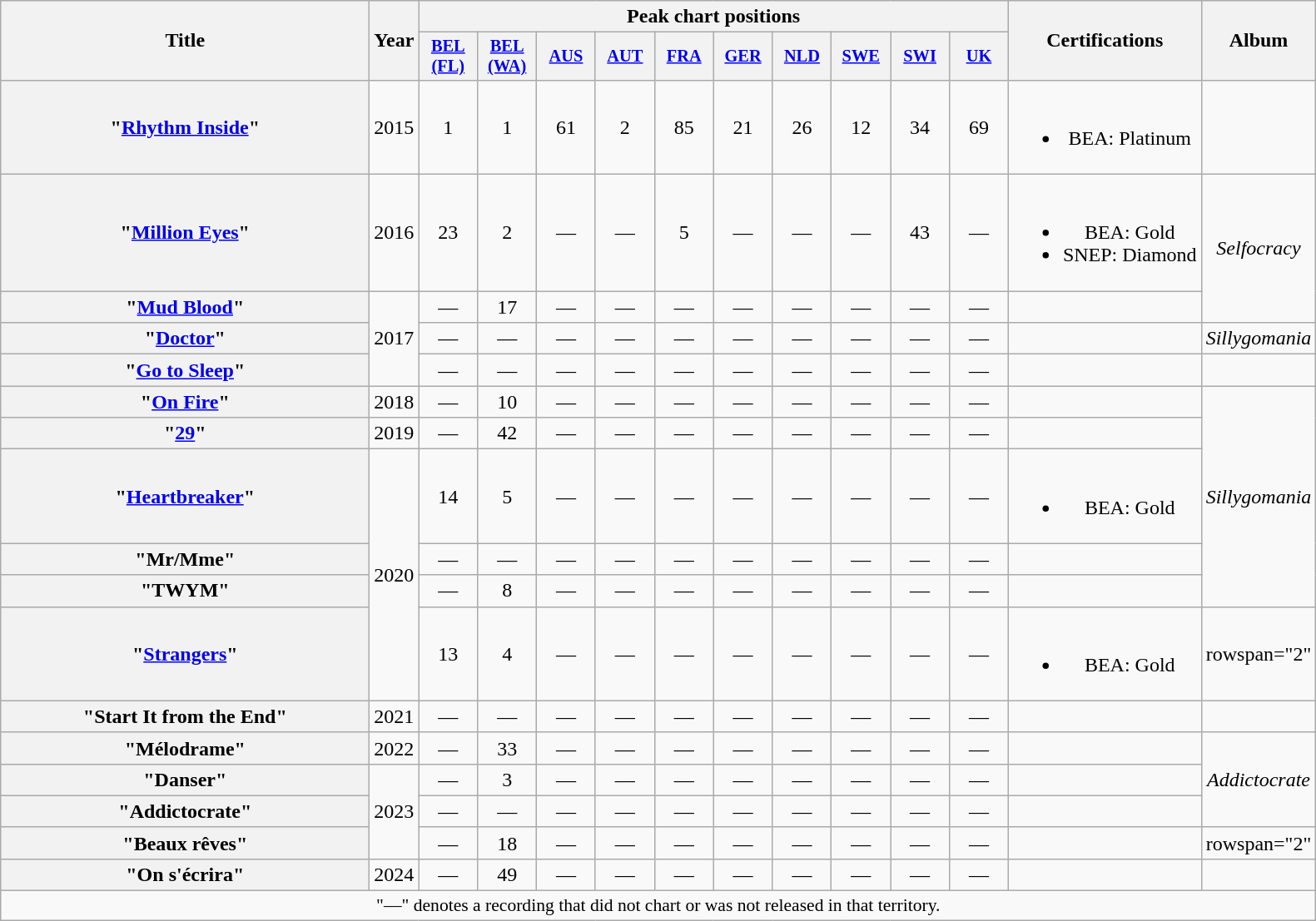<table class="wikitable plainrowheaders" style="text-align:center;">
<tr>
<th scope="col" rowspan="2" style="width:18em;">Title</th>
<th scope="col" rowspan="2" style="width:1em;">Year</th>
<th scope="col" colspan="10">Peak chart positions</th>
<th scope="col" rowspan="2">Certifications</th>
<th scope="col" rowspan="2">Album</th>
</tr>
<tr>
<th scope="col" style="width:3em;font-size:85%;"><a href='#'>BEL<br>(FL)</a><br></th>
<th scope="col" style="width:3em;font-size:85%;"><a href='#'>BEL<br>(WA)</a><br></th>
<th scope="col" style="width:3em;font-size:85%;"><a href='#'>AUS</a><br></th>
<th scope="col" style="width:3em;font-size:85%;"><a href='#'>AUT</a><br></th>
<th scope="col" style="width:3em;font-size:85%;"><a href='#'>FRA</a><br></th>
<th scope="col" style="width:3em;font-size:85%;"><a href='#'>GER</a><br></th>
<th scope="col" style="width:3em;font-size:85%;"><a href='#'>NLD</a><br></th>
<th scope="col" style="width:3em;font-size:85%;"><a href='#'>SWE</a><br></th>
<th scope="col" style="width:3em;font-size:85%;"><a href='#'>SWI</a><br></th>
<th scope="col" style="width:3em;font-size:85%;"><a href='#'>UK</a><br></th>
</tr>
<tr>
<th scope="row">"<a href='#'>Rhythm Inside</a>"</th>
<td>2015</td>
<td>1</td>
<td>1</td>
<td>61</td>
<td>2</td>
<td>85</td>
<td>21</td>
<td>26</td>
<td>12</td>
<td>34</td>
<td>69</td>
<td><br><ul><li>BEA: Platinum</li></ul></td>
<td></td>
</tr>
<tr>
<th scope="row">"<a href='#'>Million Eyes</a>"</th>
<td>2016</td>
<td>23</td>
<td>2</td>
<td>—</td>
<td>—</td>
<td>5</td>
<td>—</td>
<td>—</td>
<td>—</td>
<td>43</td>
<td>—</td>
<td><br><ul><li>BEA: Gold</li><li>SNEP: Diamond</li></ul></td>
<td rowspan="2"><em>Selfocracy</em></td>
</tr>
<tr>
<th scope="row">"<a href='#'>Mud Blood</a>"</th>
<td rowspan="3">2017</td>
<td>—</td>
<td>17</td>
<td>—</td>
<td>—</td>
<td>—</td>
<td>—</td>
<td>—</td>
<td>—</td>
<td>—</td>
<td>—</td>
<td></td>
</tr>
<tr>
<th scope="row">"<a href='#'>Doctor</a>"</th>
<td>—</td>
<td>—</td>
<td>—</td>
<td>—</td>
<td>—</td>
<td>—</td>
<td>—</td>
<td>—</td>
<td>—</td>
<td>—</td>
<td></td>
<td><em>Sillygomania</em></td>
</tr>
<tr>
<th scope="row">"<a href='#'>Go to Sleep</a>"</th>
<td>—</td>
<td>—</td>
<td>—</td>
<td>—</td>
<td>—</td>
<td>—</td>
<td>—</td>
<td>—</td>
<td>—</td>
<td>—</td>
<td></td>
<td></td>
</tr>
<tr>
<th scope="row">"<a href='#'>On Fire</a>"</th>
<td>2018</td>
<td>—</td>
<td>10</td>
<td>—</td>
<td>—</td>
<td>—</td>
<td>—</td>
<td>—</td>
<td>—</td>
<td>—</td>
<td>—</td>
<td></td>
<td rowspan="5"><em>Sillygomania</em></td>
</tr>
<tr>
<th scope="row">"<a href='#'>29</a>"</th>
<td>2019</td>
<td>—</td>
<td>42</td>
<td>—</td>
<td>—</td>
<td>—</td>
<td>—</td>
<td>—</td>
<td>—</td>
<td>—</td>
<td>—</td>
<td></td>
</tr>
<tr>
<th scope="row">"<a href='#'>Heartbreaker</a>"</th>
<td rowspan="4">2020</td>
<td>14</td>
<td>5</td>
<td>—</td>
<td>—</td>
<td>—</td>
<td>—</td>
<td>—</td>
<td>—</td>
<td>—</td>
<td>—</td>
<td><br><ul><li>BEA: Gold</li></ul></td>
</tr>
<tr>
<th scope="row">"Mr/Mme"</th>
<td>—</td>
<td>—</td>
<td>—</td>
<td>—</td>
<td>—</td>
<td>—</td>
<td>—</td>
<td>—</td>
<td>—</td>
<td>—</td>
<td></td>
</tr>
<tr>
<th scope="row">"TWYM"</th>
<td>—</td>
<td>8</td>
<td>—</td>
<td>—</td>
<td>—</td>
<td>—</td>
<td>—</td>
<td>—</td>
<td>—</td>
<td>—</td>
<td></td>
</tr>
<tr>
<th scope="row">"<a href='#'>Strangers</a>"<br></th>
<td>13</td>
<td>4</td>
<td>—</td>
<td>—</td>
<td>—</td>
<td>—</td>
<td>—</td>
<td>—</td>
<td>—</td>
<td>—</td>
<td><br><ul><li>BEA: Gold</li></ul></td>
<td>rowspan="2" </td>
</tr>
<tr>
<th scope="row">"Start It from the End"<br></th>
<td>2021</td>
<td>—</td>
<td>—</td>
<td>—</td>
<td>—</td>
<td>—</td>
<td>—</td>
<td>—</td>
<td>—</td>
<td>—</td>
<td>—</td>
<td></td>
</tr>
<tr>
<th scope="row">"Mélodrame"</th>
<td>2022</td>
<td>—</td>
<td>33</td>
<td>—</td>
<td>—</td>
<td>—</td>
<td>—</td>
<td>—</td>
<td>—</td>
<td>—</td>
<td>—</td>
<td></td>
<td rowspan="3"><em>Addictocrate</em></td>
</tr>
<tr>
<th scope="row">"Danser"</th>
<td rowspan="3">2023</td>
<td>—</td>
<td>3</td>
<td>—</td>
<td>—</td>
<td>—</td>
<td>—</td>
<td>—</td>
<td>—</td>
<td>—</td>
<td>—</td>
<td></td>
</tr>
<tr>
<th scope="row">"Addictocrate"</th>
<td>—</td>
<td>—</td>
<td>—</td>
<td>—</td>
<td>—</td>
<td>—</td>
<td>—</td>
<td>—</td>
<td>—</td>
<td>—</td>
<td></td>
</tr>
<tr>
<th scope="row">"Beaux rêves"<br></th>
<td>—</td>
<td>18</td>
<td>—</td>
<td>—</td>
<td>—</td>
<td>—</td>
<td>—</td>
<td>—</td>
<td>—</td>
<td>—</td>
<td></td>
<td>rowspan="2" </td>
</tr>
<tr>
<th scope="row">"On s'écrira"<br></th>
<td>2024</td>
<td>—</td>
<td>49</td>
<td>—</td>
<td>—</td>
<td>—</td>
<td>—</td>
<td>—</td>
<td>—</td>
<td>—</td>
<td>—</td>
<td></td>
</tr>
<tr>
<td colspan="14" style="font-size:90%">"—" denotes a recording that did not chart or was not released in that territory.</td>
</tr>
</table>
